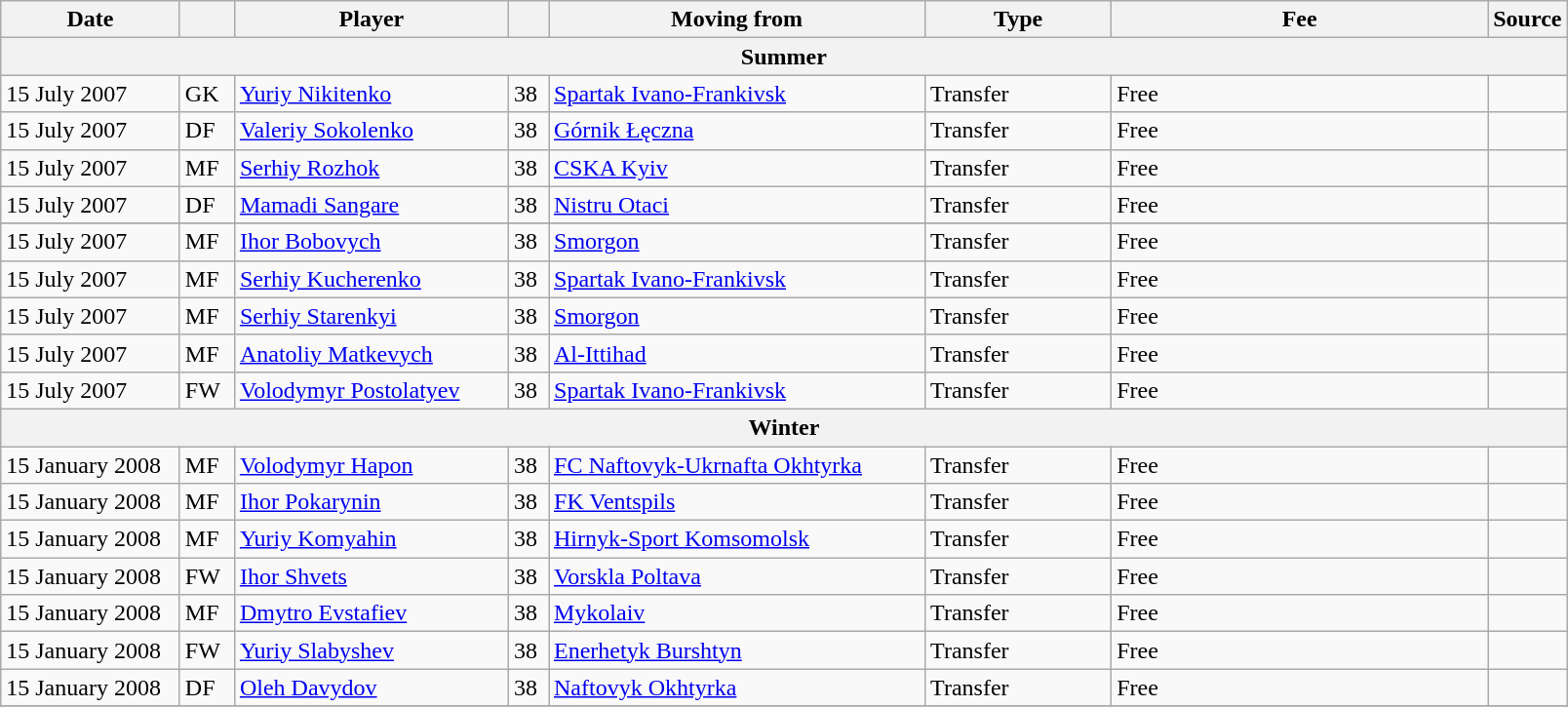<table class="wikitable sortable">
<tr>
<th style="width:115px;">Date</th>
<th style="width:30px;"></th>
<th style="width:180px;">Player</th>
<th style="width:20px;"></th>
<th style="width:250px;">Moving from</th>
<th style="width:120px;" class="unsortable">Type</th>
<th style="width:250px;" class="unsortable">Fee</th>
<th style="width:20px;">Source</th>
</tr>
<tr>
<th colspan=8>Summer</th>
</tr>
<tr>
<td>15 July 2007</td>
<td>GK</td>
<td> <a href='#'>Yuriy Nikitenko</a></td>
<td>38</td>
<td> <a href='#'>Spartak Ivano-Frankivsk</a></td>
<td>Transfer</td>
<td>Free</td>
<td></td>
</tr>
<tr>
<td>15 July 2007</td>
<td>DF</td>
<td> <a href='#'>Valeriy Sokolenko</a></td>
<td>38</td>
<td> <a href='#'>Górnik Łęczna</a></td>
<td>Transfer</td>
<td>Free</td>
<td></td>
</tr>
<tr>
<td>15 July 2007</td>
<td>MF</td>
<td> <a href='#'>Serhiy Rozhok</a></td>
<td>38</td>
<td> <a href='#'>CSKA Kyiv</a></td>
<td>Transfer</td>
<td>Free</td>
<td></td>
</tr>
<tr>
<td>15 July 2007</td>
<td>DF</td>
<td> <a href='#'>Mamadi Sangare</a></td>
<td>38</td>
<td> <a href='#'>Nistru Otaci</a></td>
<td>Transfer</td>
<td>Free</td>
<td></td>
</tr>
<tr>
</tr>
<tr>
<td>15 July 2007</td>
<td>MF</td>
<td> <a href='#'>Ihor Bobovych</a></td>
<td>38</td>
<td> <a href='#'>Smorgon</a></td>
<td>Transfer</td>
<td>Free</td>
<td></td>
</tr>
<tr>
<td>15 July 2007</td>
<td>MF</td>
<td> <a href='#'>Serhiy Kucherenko</a></td>
<td>38</td>
<td> <a href='#'>Spartak Ivano-Frankivsk</a></td>
<td>Transfer</td>
<td>Free</td>
<td></td>
</tr>
<tr>
<td>15 July 2007</td>
<td>MF</td>
<td> <a href='#'>Serhiy Starenkyi</a></td>
<td>38</td>
<td> <a href='#'>Smorgon</a></td>
<td>Transfer</td>
<td>Free</td>
<td></td>
</tr>
<tr>
<td>15 July 2007</td>
<td>MF</td>
<td> <a href='#'>Anatoliy Matkevych</a></td>
<td>38</td>
<td> <a href='#'>Al-Ittihad</a></td>
<td>Transfer</td>
<td>Free</td>
<td></td>
</tr>
<tr>
<td>15 July 2007</td>
<td>FW</td>
<td> <a href='#'>Volodymyr Postolatyev</a></td>
<td>38</td>
<td> <a href='#'>Spartak Ivano-Frankivsk</a></td>
<td>Transfer</td>
<td>Free</td>
<td></td>
</tr>
<tr>
<th colspan=8>Winter</th>
</tr>
<tr>
<td>15 January 2008</td>
<td>MF</td>
<td> <a href='#'>Volodymyr Hapon</a></td>
<td>38</td>
<td> <a href='#'>FC Naftovyk-Ukrnafta Okhtyrka</a></td>
<td>Transfer</td>
<td>Free</td>
<td></td>
</tr>
<tr>
<td>15 January 2008</td>
<td>MF</td>
<td> <a href='#'>Ihor Pokarynin</a></td>
<td>38</td>
<td> <a href='#'>FK Ventspils</a></td>
<td>Transfer</td>
<td>Free</td>
<td></td>
</tr>
<tr>
<td>15 January 2008</td>
<td>MF</td>
<td> <a href='#'>Yuriy Komyahin</a></td>
<td>38</td>
<td> <a href='#'>Hirnyk-Sport Komsomolsk</a></td>
<td>Transfer</td>
<td>Free</td>
<td></td>
</tr>
<tr>
<td>15 January 2008</td>
<td>FW</td>
<td> <a href='#'>Ihor Shvets</a></td>
<td>38</td>
<td> <a href='#'>Vorskla Poltava</a></td>
<td>Transfer</td>
<td>Free</td>
<td></td>
</tr>
<tr>
<td>15 January 2008</td>
<td>MF</td>
<td> <a href='#'>Dmytro Evstafiev</a></td>
<td>38</td>
<td> <a href='#'>Mykolaiv</a></td>
<td>Transfer</td>
<td>Free</td>
<td></td>
</tr>
<tr>
<td>15 January 2008</td>
<td>FW</td>
<td> <a href='#'>Yuriy Slabyshev</a></td>
<td>38</td>
<td> <a href='#'>Enerhetyk Burshtyn</a></td>
<td>Transfer</td>
<td>Free</td>
<td></td>
</tr>
<tr>
<td>15 January 2008</td>
<td>DF</td>
<td> <a href='#'>Oleh Davydov</a></td>
<td>38</td>
<td> <a href='#'>Naftovyk Okhtyrka</a></td>
<td>Transfer</td>
<td>Free</td>
<td></td>
</tr>
<tr>
</tr>
</table>
